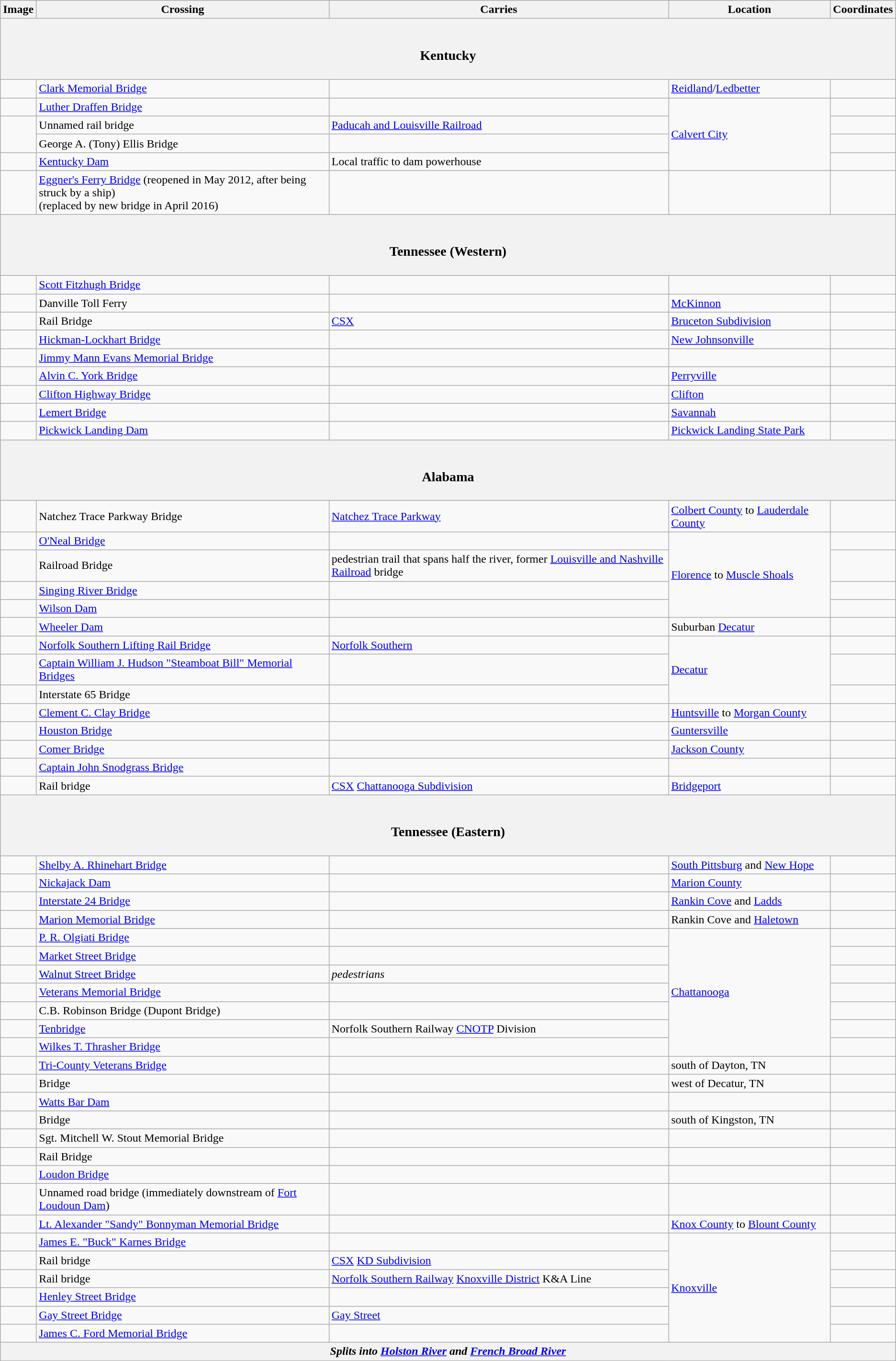<table class=wikitable>
<tr>
<th>Image</th>
<th>Crossing</th>
<th>Carries</th>
<th>Location</th>
<th>Coordinates</th>
</tr>
<tr>
<th colspan="5"><br><h3>Kentucky</h3></th>
</tr>
<tr>
<td></td>
<td><a href='#'>Clark Memorial Bridge</a></td>
<td></td>
<td><a href='#'>Reidland</a>/<a href='#'>Ledbetter</a></td>
<td></td>
</tr>
<tr>
<td></td>
<td><a href='#'>Luther Draffen Bridge</a></td>
<td></td>
<td rowspan="4"><a href='#'>Calvert City</a></td>
<td></td>
</tr>
<tr>
<td rowspan="2"></td>
<td>Unnamed rail bridge</td>
<td><a href='#'>Paducah and Louisville Railroad</a></td>
<td></td>
</tr>
<tr>
<td>George A. (Tony) Ellis Bridge</td>
<td></td>
<td></td>
</tr>
<tr>
<td></td>
<td><a href='#'>Kentucky Dam</a></td>
<td>Local traffic to dam powerhouse</td>
<td></td>
</tr>
<tr>
<td></td>
<td><a href='#'>Eggner's Ferry Bridge</a> (reopened in May 2012, after being struck by a ship)<br>(replaced by new bridge in April 2016)</td>
<td></td>
<td></td>
<td></td>
</tr>
<tr>
<th colspan="5"><br><h3>Tennessee (Western)</h3></th>
</tr>
<tr>
<td></td>
<td><a href='#'>Scott Fitzhugh Bridge</a></td>
<td></td>
<td></td>
<td></td>
</tr>
<tr>
<td></td>
<td>Danville Toll Ferry</td>
<td></td>
<td><a href='#'>McKinnon</a></td>
<td></td>
</tr>
<tr>
<td></td>
<td>Rail Bridge</td>
<td><a href='#'>CSX</a></td>
<td><a href='#'>Bruceton Subdivision</a></td>
<td></td>
</tr>
<tr>
<td></td>
<td><a href='#'>Hickman-Lockhart Bridge</a></td>
<td></td>
<td><a href='#'>New Johnsonville</a></td>
<td></td>
</tr>
<tr>
<td></td>
<td><a href='#'>Jimmy Mann Evans Memorial Bridge</a></td>
<td></td>
<td></td>
<td></td>
</tr>
<tr>
<td></td>
<td><a href='#'>Alvin C. York Bridge</a></td>
<td></td>
<td><a href='#'>Perryville</a></td>
<td></td>
</tr>
<tr>
<td></td>
<td><a href='#'>Clifton Highway Bridge</a></td>
<td></td>
<td><a href='#'>Clifton</a></td>
<td></td>
</tr>
<tr>
<td></td>
<td><a href='#'>Lemert Bridge</a></td>
<td></td>
<td><a href='#'>Savannah</a></td>
<td></td>
</tr>
<tr>
<td></td>
<td><a href='#'>Pickwick Landing Dam</a></td>
<td></td>
<td><a href='#'>Pickwick Landing State Park</a></td>
<td></td>
</tr>
<tr>
<th colspan="5"><br><h3>Alabama</h3></th>
</tr>
<tr>
<td></td>
<td>Natchez Trace Parkway Bridge</td>
<td> <a href='#'>Natchez Trace Parkway</a></td>
<td><a href='#'>Colbert County</a> to <a href='#'>Lauderdale County</a></td>
<td></td>
</tr>
<tr>
<td></td>
<td><a href='#'>O'Neal Bridge</a></td>
<td></td>
<td rowspan="4"><a href='#'>Florence</a> to <a href='#'>Muscle Shoals</a></td>
<td></td>
</tr>
<tr>
<td></td>
<td>Railroad Bridge</td>
<td>pedestrian trail that spans half the river, former <a href='#'>Louisville and Nashville Railroad</a> bridge</td>
<td></td>
</tr>
<tr>
<td></td>
<td><a href='#'>Singing River Bridge</a></td>
<td></td>
<td></td>
</tr>
<tr>
<td></td>
<td><a href='#'>Wilson Dam</a></td>
<td></td>
<td></td>
</tr>
<tr>
<td></td>
<td><a href='#'>Wheeler Dam</a></td>
<td></td>
<td>Suburban <a href='#'>Decatur</a></td>
<td></td>
</tr>
<tr>
<td></td>
<td><a href='#'>Norfolk Southern Lifting Rail Bridge</a></td>
<td><a href='#'>Norfolk Southern</a></td>
<td rowspan="3"><a href='#'>Decatur</a></td>
<td></td>
</tr>
<tr>
<td></td>
<td><a href='#'>Captain William J. Hudson "Steamboat Bill" Memorial Bridges</a></td>
<td></td>
<td></td>
</tr>
<tr>
<td></td>
<td>Interstate 65 Bridge</td>
<td></td>
<td></td>
</tr>
<tr>
<td></td>
<td><a href='#'>Clement C. Clay Bridge</a></td>
<td></td>
<td><a href='#'>Huntsville</a> to <a href='#'>Morgan County</a></td>
<td></td>
</tr>
<tr>
<td></td>
<td><a href='#'>Houston Bridge</a></td>
<td></td>
<td><a href='#'>Guntersville</a></td>
<td></td>
</tr>
<tr>
<td></td>
<td><a href='#'>Comer Bridge</a></td>
<td></td>
<td><a href='#'>Jackson County</a></td>
<td></td>
</tr>
<tr>
<td></td>
<td><a href='#'>Captain John Snodgrass Bridge</a></td>
<td></td>
<td></td>
<td></td>
</tr>
<tr>
<td></td>
<td>Rail bridge</td>
<td><a href='#'>CSX</a> <a href='#'>Chattanooga Subdivision</a></td>
<td><a href='#'>Bridgeport</a></td>
<td></td>
</tr>
<tr>
<th colspan="5"><br><h3>Tennessee (Eastern)</h3></th>
</tr>
<tr>
<td></td>
<td><a href='#'>Shelby A. Rhinehart Bridge</a></td>
<td></td>
<td><a href='#'>South Pittsburg</a> and <a href='#'>New Hope</a></td>
<td></td>
</tr>
<tr>
<td></td>
<td><a href='#'>Nickajack Dam</a></td>
<td></td>
<td><a href='#'>Marion County</a></td>
<td></td>
</tr>
<tr>
<td></td>
<td><a href='#'>Interstate 24 Bridge</a></td>
<td></td>
<td><a href='#'>Rankin Cove</a> and <a href='#'>Ladds</a></td>
<td></td>
</tr>
<tr>
<td></td>
<td><a href='#'>Marion Memorial Bridge</a></td>
<td></td>
<td>Rankin Cove and <a href='#'>Haletown</a></td>
<td></td>
</tr>
<tr>
<td></td>
<td><a href='#'>P. R. Olgiati Bridge</a></td>
<td></td>
<td rowspan="7"><a href='#'>Chattanooga</a></td>
<td></td>
</tr>
<tr>
<td></td>
<td><a href='#'>Market Street Bridge</a></td>
<td></td>
<td></td>
</tr>
<tr>
<td></td>
<td><a href='#'>Walnut Street Bridge</a></td>
<td><em>pedestrians</em></td>
<td></td>
</tr>
<tr>
<td></td>
<td><a href='#'>Veterans Memorial Bridge</a></td>
<td></td>
<td></td>
</tr>
<tr>
<td></td>
<td>C.B. Robinson Bridge (Dupont Bridge)</td>
<td></td>
<td></td>
</tr>
<tr>
<td></td>
<td><a href='#'>Tenbridge</a></td>
<td>Norfolk Southern Railway <a href='#'>CNOTP</a> Division</td>
<td></td>
</tr>
<tr>
<td></td>
<td><a href='#'>Wilkes T. Thrasher Bridge</a></td>
<td></td>
<td></td>
</tr>
<tr>
<td></td>
<td><a href='#'>Tri-County Veterans Bridge</a></td>
<td></td>
<td>south of Dayton, TN</td>
<td></td>
</tr>
<tr>
<td></td>
<td>Bridge</td>
<td></td>
<td>west of Decatur, TN</td>
<td></td>
</tr>
<tr>
<td></td>
<td><a href='#'>Watts Bar Dam</a></td>
<td></td>
<td></td>
<td></td>
</tr>
<tr>
<td></td>
<td>Bridge</td>
<td></td>
<td>south of Kingston, TN</td>
<td></td>
</tr>
<tr>
<td></td>
<td>Sgt. Mitchell W. Stout Memorial Bridge</td>
<td></td>
<td></td>
<td></td>
</tr>
<tr>
<td></td>
<td>Rail Bridge</td>
<td></td>
<td></td>
<td></td>
</tr>
<tr>
<td></td>
<td><a href='#'>Loudon Bridge</a></td>
<td></td>
<td></td>
<td></td>
</tr>
<tr>
<td></td>
<td>Unnamed road bridge (immediately downstream of <a href='#'>Fort Loudoun Dam</a>)</td>
<td></td>
<td></td>
<td></td>
</tr>
<tr>
<td></td>
<td><a href='#'>Lt. Alexander "Sandy" Bonnyman Memorial Bridge</a></td>
<td></td>
<td><a href='#'>Knox County</a> to <a href='#'>Blount County</a></td>
<td></td>
</tr>
<tr>
<td></td>
<td><a href='#'>James E. "Buck" Karnes Bridge</a></td>
<td></td>
<td rowspan="6"><a href='#'>Knoxville</a></td>
<td></td>
</tr>
<tr>
<td></td>
<td>Rail bridge</td>
<td><a href='#'>CSX</a> <a href='#'>KD Subdivision</a></td>
<td></td>
</tr>
<tr>
<td></td>
<td>Rail bridge</td>
<td><a href='#'>Norfolk Southern Railway</a> <a href='#'>Knoxville District</a> K&A Line</td>
<td></td>
</tr>
<tr>
<td></td>
<td><a href='#'>Henley Street Bridge</a></td>
<td></td>
<td></td>
</tr>
<tr>
<td></td>
<td><a href='#'>Gay Street Bridge</a></td>
<td><a href='#'>Gay Street</a></td>
<td></td>
</tr>
<tr>
<td></td>
<td><a href='#'>James C. Ford Memorial Bridge</a></td>
<td></td>
<td></td>
</tr>
<tr>
<th colspan="5"><strong><em>Splits into <a href='#'>Holston River</a> and <a href='#'>French Broad River</a></em></strong></th>
</tr>
</table>
